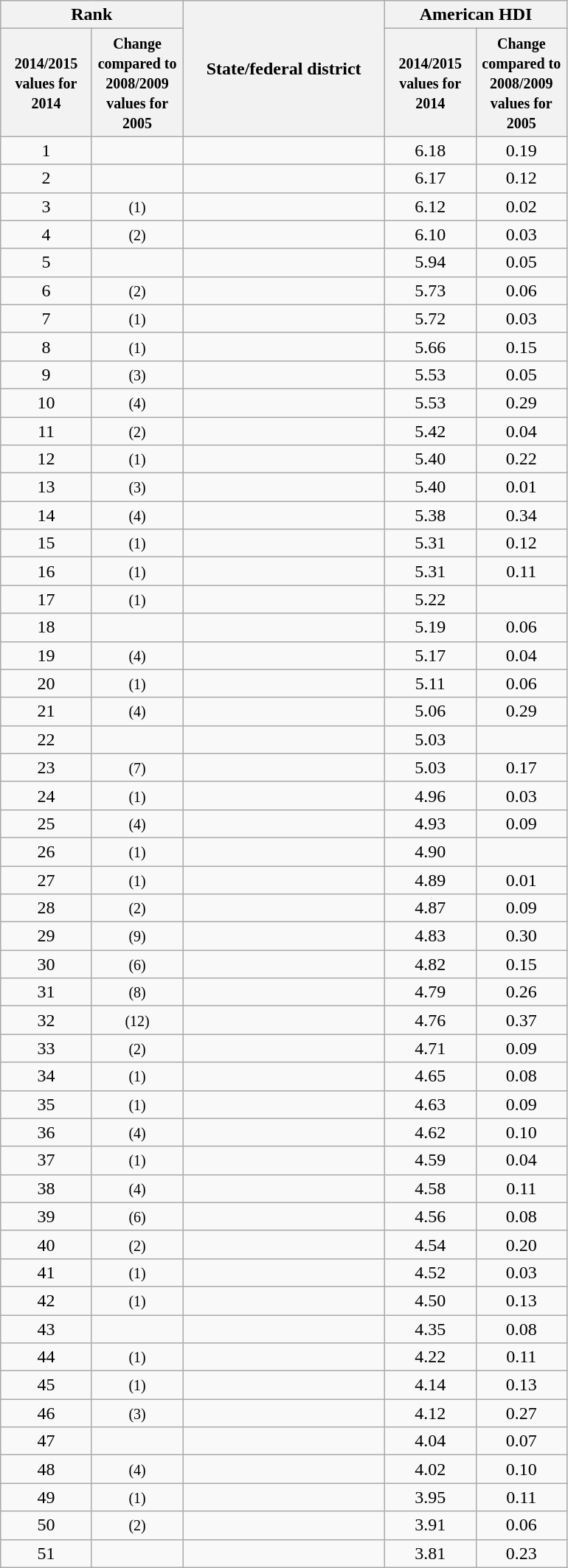<table class="wikitable sortable sticky-header-multi sort-under" style="text-align:center">
<tr>
<th scope="col" colspan="2">Rank</th>
<th scope="col" rowspan="2" width="175">State/federal district</th>
<th scope="col" colspan="2">American HDI</th>
</tr>
<tr>
<th scope="col" width="75"><small>2014/2015 values for 2014</small></th>
<th scope="col" width="75"><small>Change compared to 2008/2009 values for 2005</small></th>
<th scope="col" width="75"><small>2014/2015 values for 2014</small></th>
<th scope="col" width="75"><small>Change compared to 2008/2009 values for 2005</small></th>
</tr>
<tr>
<td>1</td>
<td></td>
<td style="text-align:left"></td>
<td>6.18</td>
<td> 0.19</td>
</tr>
<tr>
<td>2</td>
<td></td>
<td style="text-align:left"></td>
<td>6.17</td>
<td> 0.12</td>
</tr>
<tr>
<td>3</td>
<td> <small>(1)</small></td>
<td style="text-align:left"></td>
<td>6.12</td>
<td> 0.02</td>
</tr>
<tr>
<td>4</td>
<td> <small>(2)</small></td>
<td style="text-align:left"></td>
<td>6.10</td>
<td> 0.03</td>
</tr>
<tr>
<td>5</td>
<td></td>
<td style="text-align:left"></td>
<td>5.94</td>
<td> 0.05</td>
</tr>
<tr>
<td>6</td>
<td> <small>(2)</small></td>
<td style="text-align:left"></td>
<td>5.73</td>
<td> 0.06</td>
</tr>
<tr>
<td>7</td>
<td> <small>(1)</small></td>
<td style="text-align:left"></td>
<td>5.72</td>
<td> 0.03</td>
</tr>
<tr>
<td>8</td>
<td> <small>(1)</small></td>
<td style="text-align:left"></td>
<td>5.66</td>
<td> 0.15</td>
</tr>
<tr>
<td>9</td>
<td> <small>(3)</small></td>
<td style="text-align:left"></td>
<td>5.53</td>
<td> 0.05</td>
</tr>
<tr>
<td>10</td>
<td> <small>(4)</small></td>
<td style="text-align:left"></td>
<td>5.53</td>
<td> 0.29</td>
</tr>
<tr>
<td>11</td>
<td> <small>(2)</small></td>
<td style="text-align:left"></td>
<td>5.42</td>
<td> 0.04</td>
</tr>
<tr>
<td>12</td>
<td> <small>(1)</small></td>
<td style="text-align:left"></td>
<td>5.40</td>
<td> 0.22</td>
</tr>
<tr>
<td>13</td>
<td> <small>(3)</small></td>
<td style="text-align:left"></td>
<td>5.40</td>
<td> 0.01</td>
</tr>
<tr>
<td>14</td>
<td> <small>(4)</small></td>
<td style="text-align:left"></td>
<td>5.38</td>
<td> 0.34</td>
</tr>
<tr>
<td>15</td>
<td> <small>(1)</small></td>
<td style="text-align:left"></td>
<td>5.31</td>
<td> 0.12</td>
</tr>
<tr>
<td>16</td>
<td> <small>(1)</small></td>
<td style="text-align:left"></td>
<td>5.31</td>
<td> 0.11</td>
</tr>
<tr>
<td>17</td>
<td> <small>(1)</small></td>
<td style="text-align:left"></td>
<td>5.22</td>
<td></td>
</tr>
<tr>
<td>18</td>
<td></td>
<td style="text-align:left"></td>
<td>5.19</td>
<td> 0.06</td>
</tr>
<tr>
<td>19</td>
<td> <small>(4)</small></td>
<td style="text-align:left"></td>
<td>5.17</td>
<td> 0.04</td>
</tr>
<tr>
<td>20</td>
<td> <small>(1)</small></td>
<td style="text-align:left"></td>
<td>5.11</td>
<td> 0.06</td>
</tr>
<tr>
<td>21</td>
<td> <small>(4)</small></td>
<td style="text-align:left"></td>
<td>5.06</td>
<td> 0.29</td>
</tr>
<tr>
<td>22</td>
<td></td>
<td style="text-align:left"></td>
<td>5.03</td>
<td></td>
</tr>
<tr>
<td>23</td>
<td> <small>(7)</small></td>
<td style="text-align:left"></td>
<td>5.03</td>
<td> 0.17</td>
</tr>
<tr>
<td>24</td>
<td> <small>(1)</small></td>
<td style="text-align:left"></td>
<td>4.96</td>
<td> 0.03</td>
</tr>
<tr>
<td>25</td>
<td> <small>(4)</small></td>
<td style="text-align:left"></td>
<td>4.93</td>
<td> 0.09</td>
</tr>
<tr>
<td>26</td>
<td> <small>(1)</small></td>
<td style="text-align:left"></td>
<td>4.90</td>
<td></td>
</tr>
<tr>
<td>27</td>
<td> <small>(1)</small></td>
<td style="text-align:left"></td>
<td>4.89</td>
<td> 0.01</td>
</tr>
<tr>
<td>28</td>
<td> <small>(2)</small></td>
<td style="text-align:left"></td>
<td>4.87</td>
<td> 0.09</td>
</tr>
<tr>
<td>29</td>
<td> <small>(9)</small></td>
<td style="text-align:left"></td>
<td>4.83</td>
<td> 0.30</td>
</tr>
<tr>
<td>30</td>
<td> <small>(6)</small></td>
<td style="text-align:left"></td>
<td>4.82</td>
<td> 0.15</td>
</tr>
<tr>
<td>31</td>
<td> <small>(8)</small></td>
<td style="text-align:left"></td>
<td>4.79</td>
<td> 0.26</td>
</tr>
<tr>
<td>32</td>
<td> <small>(12)</small></td>
<td style="text-align:left"></td>
<td>4.76</td>
<td> 0.37</td>
</tr>
<tr>
<td>33</td>
<td> <small>(2)</small></td>
<td style="text-align:left"></td>
<td>4.71</td>
<td> 0.09</td>
</tr>
<tr>
<td>34</td>
<td> <small>(1)</small></td>
<td style="text-align:left"></td>
<td>4.65</td>
<td> 0.08</td>
</tr>
<tr>
<td>35</td>
<td> <small>(1)</small></td>
<td style="text-align:left"></td>
<td>4.63</td>
<td> 0.09</td>
</tr>
<tr>
<td>36</td>
<td> <small>(4)</small></td>
<td style="text-align:left"></td>
<td>4.62</td>
<td> 0.10</td>
</tr>
<tr>
<td>37</td>
<td> <small>(1)</small></td>
<td style="text-align:left"></td>
<td>4.59</td>
<td> 0.04</td>
</tr>
<tr>
<td>38</td>
<td> <small>(4)</small></td>
<td style="text-align:left"></td>
<td>4.58</td>
<td> 0.11</td>
</tr>
<tr>
<td>39</td>
<td> <small>(6)</small></td>
<td style="text-align:left"></td>
<td>4.56</td>
<td> 0.08</td>
</tr>
<tr>
<td>40</td>
<td> <small>(2)</small></td>
<td style="text-align:left"></td>
<td>4.54</td>
<td> 0.20</td>
</tr>
<tr>
<td>41</td>
<td> <small>(1)</small></td>
<td style="text-align:left"></td>
<td>4.52</td>
<td> 0.03</td>
</tr>
<tr>
<td>42</td>
<td> <small>(1)</small></td>
<td style="text-align:left"></td>
<td>4.50</td>
<td> 0.13</td>
</tr>
<tr>
<td>43</td>
<td></td>
<td style="text-align:left"></td>
<td>4.35</td>
<td> 0.08</td>
</tr>
<tr>
<td>44</td>
<td> <small>(1)</small></td>
<td style="text-align:left"></td>
<td>4.22</td>
<td> 0.11</td>
</tr>
<tr>
<td>45</td>
<td> <small>(1)</small></td>
<td style="text-align:left"></td>
<td>4.14</td>
<td> 0.13</td>
</tr>
<tr>
<td>46</td>
<td> <small>(3)</small></td>
<td style="text-align:left"></td>
<td>4.12</td>
<td> 0.27</td>
</tr>
<tr>
<td>47</td>
<td></td>
<td style="text-align:left"></td>
<td>4.04</td>
<td> 0.07</td>
</tr>
<tr>
<td>48</td>
<td> <small>(4)</small></td>
<td style="text-align:left"></td>
<td>4.02</td>
<td> 0.10</td>
</tr>
<tr>
<td>49</td>
<td> <small>(1)</small></td>
<td style="text-align:left"></td>
<td>3.95</td>
<td> 0.11</td>
</tr>
<tr>
<td>50</td>
<td> <small>(2)</small></td>
<td style="text-align:left"></td>
<td>3.91</td>
<td> 0.06</td>
</tr>
<tr>
<td>51</td>
<td></td>
<td style="text-align:left"></td>
<td>3.81</td>
<td> 0.23</td>
</tr>
</table>
